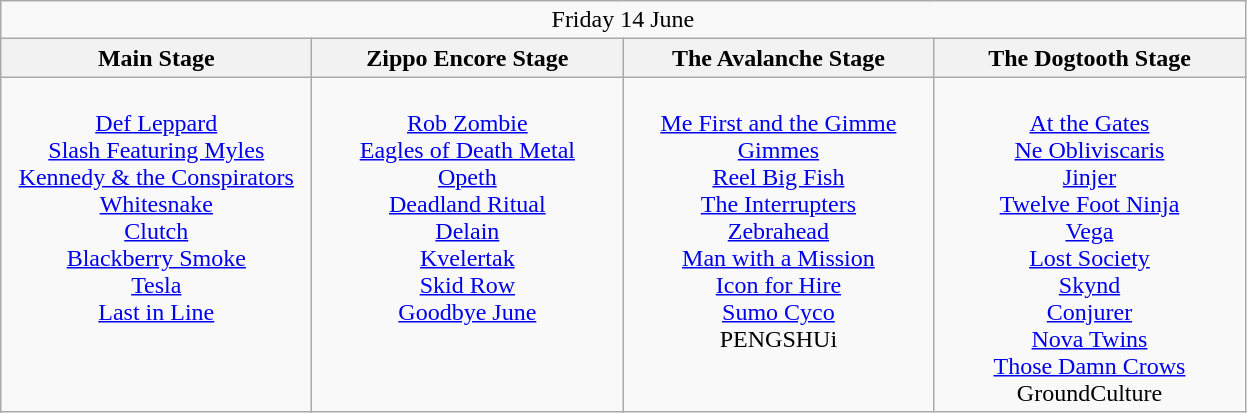<table class="wikitable">
<tr>
<td colspan="4" style="text-align:center;">Friday 14 June</td>
</tr>
<tr>
<th>Main Stage</th>
<th>Zippo Encore Stage</th>
<th>The Avalanche Stage</th>
<th>The Dogtooth Stage</th>
</tr>
<tr>
<td style="text-align:center; vertical-align:top; width:200px;"><br><a href='#'>Def Leppard</a><br>
<a href='#'>Slash Featuring Myles Kennedy & the Conspirators</a><br>
<a href='#'>Whitesnake</a><br>
<a href='#'>Clutch</a><br>
<a href='#'>Blackberry Smoke</a><br>
<a href='#'>Tesla</a><br>
<a href='#'>Last in Line</a><br></td>
<td style="text-align:center; vertical-align:top; width:200px;"><br><a href='#'>Rob Zombie</a><br>
<a href='#'>Eagles of Death Metal</a><br>
<a href='#'>Opeth</a><br>
<a href='#'>Deadland Ritual</a><br>
<a href='#'>Delain</a><br>
<a href='#'>Kvelertak</a><br>
<a href='#'>Skid Row</a><br>
<a href='#'>Goodbye June</a><br></td>
<td style="text-align:center; vertical-align:top; width:200px;"><br><a href='#'>Me First and the Gimme Gimmes</a><br>
<a href='#'>Reel Big Fish</a><br>
<a href='#'>The Interrupters</a><br>
<a href='#'>Zebrahead</a><br>
<a href='#'>Man with a Mission</a><br>
<a href='#'>Icon for Hire</a><br>
<a href='#'>Sumo Cyco</a><br>
PENGSHUi<br></td>
<td style="text-align:center; vertical-align:top; width:200px;"><br><a href='#'>At the Gates</a><br>
<a href='#'>Ne Obliviscaris</a><br>
<a href='#'>Jinjer</a> <br>
<a href='#'>Twelve Foot Ninja</a><br>
<a href='#'>Vega</a><br>
<a href='#'>Lost Society</a><br>
<a href='#'>Skynd</a><br>
<a href='#'>Conjurer</a><br>
<a href='#'>Nova Twins</a><br>
<a href='#'>Those Damn Crows</a><br>
GroundCulture<br></td>
</tr>
</table>
